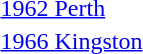<table>
<tr>
<td><a href='#'>1962 Perth</a><br></td>
<td></td>
<td></td>
<td></td>
</tr>
<tr>
<td><a href='#'>1966 Kingston</a><br></td>
<td></td>
<td></td>
<td></td>
</tr>
</table>
